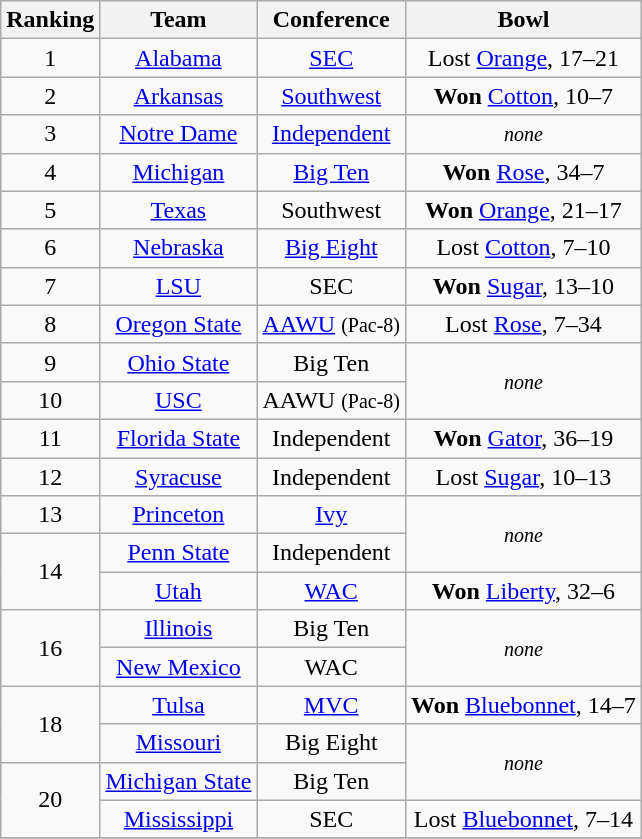<table class=wikitable style="text-align:center">
<tr>
<th>Ranking</th>
<th>Team</th>
<th>Conference</th>
<th>Bowl</th>
</tr>
<tr>
<td>1</td>
<td><a href='#'>Alabama</a></td>
<td><a href='#'>SEC</a></td>
<td>Lost <a href='#'>Orange</a>, 17–21</td>
</tr>
<tr>
<td>2</td>
<td><a href='#'>Arkansas</a></td>
<td><a href='#'>Southwest</a></td>
<td><strong>Won</strong> <a href='#'>Cotton</a>, 10–7</td>
</tr>
<tr>
<td>3</td>
<td><a href='#'>Notre Dame</a></td>
<td><a href='#'>Independent</a></td>
<td><small><em>none</em></small></td>
</tr>
<tr>
<td>4</td>
<td><a href='#'>Michigan</a></td>
<td><a href='#'>Big Ten</a></td>
<td><strong>Won</strong> <a href='#'>Rose</a>, 34–7</td>
</tr>
<tr>
<td>5</td>
<td><a href='#'>Texas</a></td>
<td>Southwest</td>
<td><strong>Won</strong> <a href='#'>Orange</a>, 21–17</td>
</tr>
<tr>
<td>6</td>
<td><a href='#'>Nebraska</a></td>
<td><a href='#'>Big Eight</a></td>
<td>Lost <a href='#'>Cotton</a>, 7–10</td>
</tr>
<tr>
<td>7</td>
<td><a href='#'>LSU</a></td>
<td>SEC</td>
<td><strong>Won</strong> <a href='#'>Sugar</a>, 13–10</td>
</tr>
<tr>
<td>8</td>
<td><a href='#'>Oregon State</a></td>
<td><a href='#'>AAWU</a> <small>(Pac-8)</small></td>
<td>Lost <a href='#'>Rose</a>, 7–34</td>
</tr>
<tr>
<td>9</td>
<td><a href='#'>Ohio State</a></td>
<td>Big Ten</td>
<td rowspan=2><small><em>none</em></small></td>
</tr>
<tr>
<td>10</td>
<td><a href='#'>USC</a></td>
<td>AAWU <small>(Pac-8)</small></td>
</tr>
<tr>
<td>11</td>
<td><a href='#'>Florida State</a></td>
<td>Independent</td>
<td><strong>Won</strong> <a href='#'>Gator</a>, 36–19</td>
</tr>
<tr>
<td>12</td>
<td><a href='#'>Syracuse</a></td>
<td>Independent</td>
<td>Lost <a href='#'>Sugar</a>, 10–13</td>
</tr>
<tr>
<td>13</td>
<td><a href='#'>Princeton</a></td>
<td><a href='#'>Ivy</a></td>
<td rowspan=2><small><em>none</em></small></td>
</tr>
<tr>
<td rowspan=2>14</td>
<td><a href='#'>Penn State</a></td>
<td>Independent</td>
</tr>
<tr>
<td><a href='#'>Utah</a></td>
<td><a href='#'>WAC</a></td>
<td><strong>Won</strong> <a href='#'>Liberty</a>, 32–6</td>
</tr>
<tr>
<td rowspan=2>16</td>
<td><a href='#'>Illinois</a></td>
<td>Big Ten</td>
<td rowspan=2><small><em>none</em></small></td>
</tr>
<tr>
<td><a href='#'>New Mexico</a></td>
<td>WAC</td>
</tr>
<tr>
<td rowspan=2>18</td>
<td><a href='#'>Tulsa</a></td>
<td><a href='#'>MVC</a></td>
<td><strong>Won</strong> <a href='#'>Bluebonnet</a>, 14–7</td>
</tr>
<tr>
<td><a href='#'>Missouri</a></td>
<td>Big Eight</td>
<td rowspan=2><small><em>none</em></small></td>
</tr>
<tr>
<td rowspan=2>20</td>
<td><a href='#'>Michigan State</a></td>
<td>Big Ten</td>
</tr>
<tr>
<td><a href='#'>Mississippi</a></td>
<td>SEC</td>
<td>Lost <a href='#'>Bluebonnet</a>, 7–14</td>
</tr>
<tr>
</tr>
</table>
